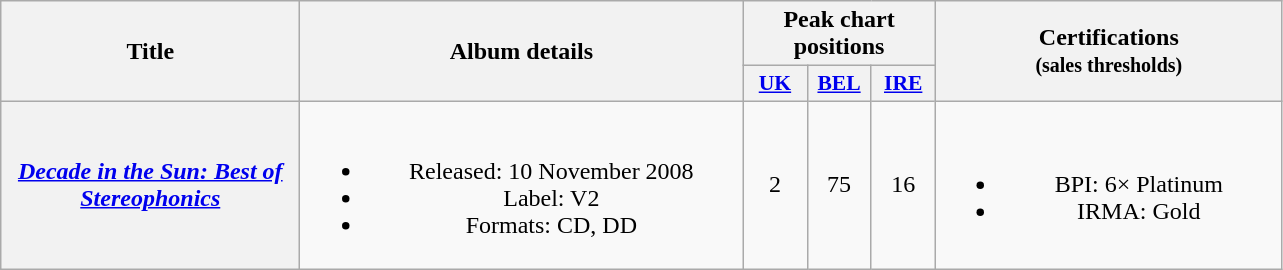<table class="wikitable plainrowheaders" style="text-align:center;">
<tr>
<th scope="col" style="width:12em;" rowspan="2">Title</th>
<th scope="col" style="width:18em;" rowspan="2">Album details</th>
<th scope="col" colspan="3">Peak chart positions</th>
<th scope="col" style="width:14em;" rowspan="2">Certifications<br><small>(sales thresholds)</small></th>
</tr>
<tr>
<th scope="col" style="width:2.5em; font-size:90%;"><a href='#'>UK</a><br></th>
<th scope="col" style="width:2.5em; font-size:90%;"><a href='#'>BEL</a><br></th>
<th scope="col" style="width:2.5em; font-size:90%;"><a href='#'>IRE</a><br></th>
</tr>
<tr>
<th scope="row"><em><a href='#'>Decade in the Sun: Best of Stereophonics</a></em></th>
<td><br><ul><li>Released: 10 November 2008</li><li>Label: V2</li><li>Formats: CD, DD</li></ul></td>
<td>2</td>
<td>75</td>
<td>16</td>
<td><br><ul><li>BPI: 6× Platinum</li><li>IRMA: Gold</li></ul></td>
</tr>
</table>
